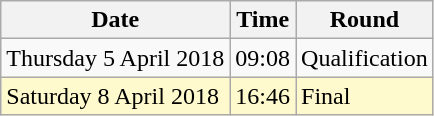<table class = "wikitable">
<tr>
<th>Date</th>
<th>Time</th>
<th>Round</th>
</tr>
<tr>
<td>Thursday 5 April 2018</td>
<td>09:08</td>
<td>Qualification</td>
</tr>
<tr>
<td style=background:lemonchiffon>Saturday 8 April 2018</td>
<td style=background:lemonchiffon>16:46</td>
<td style=background:lemonchiffon>Final</td>
</tr>
</table>
